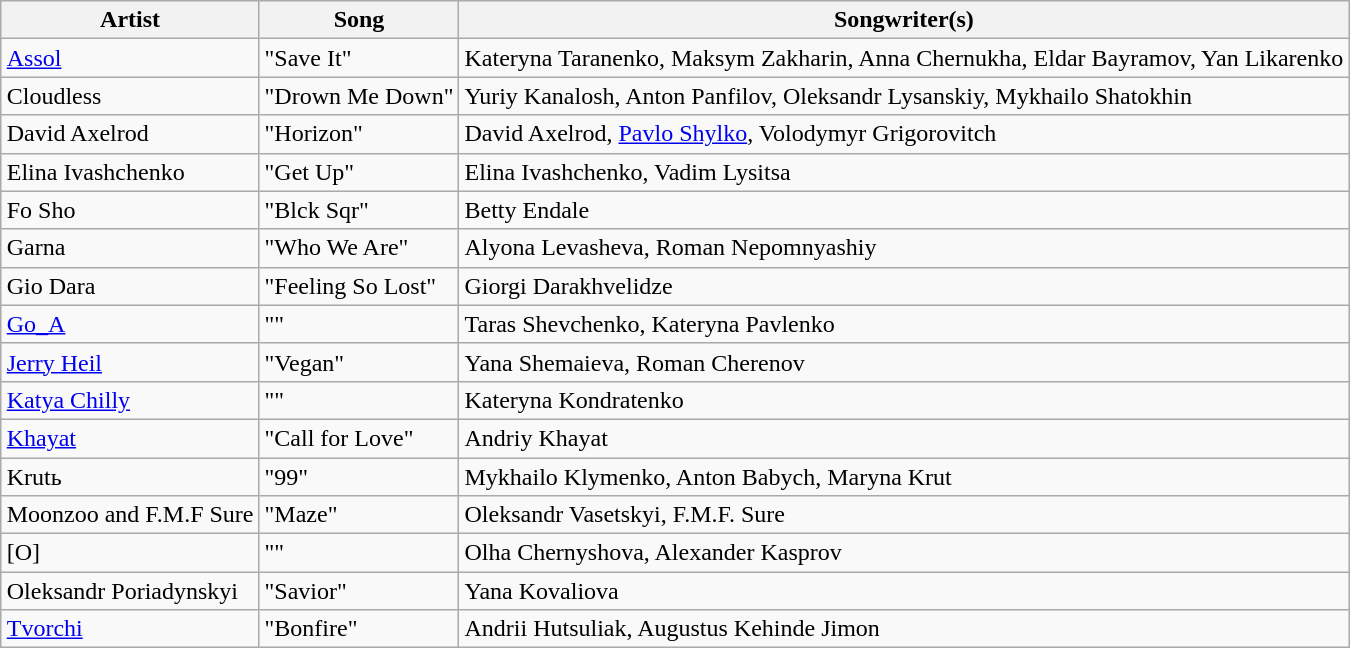<table class="sortable wikitable" style="margin: 1em auto 1em auto;">
<tr>
<th>Artist</th>
<th>Song</th>
<th>Songwriter(s)</th>
</tr>
<tr>
<td><a href='#'>Assol</a></td>
<td>"Save It"</td>
<td>Kateryna Taranenko, Maksym Zakharin, Anna Chernukha, Eldar Bayramov, Yan Likarenko</td>
</tr>
<tr>
<td>Cloudless</td>
<td>"Drown Me Down"</td>
<td>Yuriy Kanalosh, Anton Panfilov, Oleksandr Lysanskiy, Mykhailo Shatokhin</td>
</tr>
<tr>
<td>David Axelrod</td>
<td>"Horizon"</td>
<td>David Axelrod, <a href='#'>Pavlo Shylko</a>, Volodymyr Grigorovitch</td>
</tr>
<tr>
<td>Elina Ivashchenko</td>
<td>"Get Up"</td>
<td>Elina Ivashchenko, Vadim Lysitsa</td>
</tr>
<tr>
<td>Fo Sho</td>
<td>"Blck Sqr"</td>
<td>Betty Endale</td>
</tr>
<tr>
<td>Garna</td>
<td>"Who We Are"</td>
<td>Alyona Levasheva, Roman Nepomnyashiy</td>
</tr>
<tr>
<td>Gio Dara</td>
<td>"Feeling So Lost"</td>
<td>Giorgi Darakhvelidze</td>
</tr>
<tr>
<td><a href='#'>Go_A</a></td>
<td>"" </td>
<td>Taras Shevchenko, Kateryna Pavlenko</td>
</tr>
<tr>
<td><a href='#'>Jerry Heil</a></td>
<td>"Vegan"</td>
<td>Yana Shemaieva, Roman Cherenov</td>
</tr>
<tr>
<td><a href='#'>Katya Chilly</a></td>
<td>"" </td>
<td>Kateryna Kondratenko</td>
</tr>
<tr>
<td><a href='#'>Khayat</a></td>
<td>"Call for Love"</td>
<td>Andriy Khayat</td>
</tr>
<tr>
<td>Krutь</td>
<td>"99"</td>
<td>Mykhailo Klymenko, Anton Babych, Maryna Krut</td>
</tr>
<tr>
<td>Moonzoo and F.M.F Sure</td>
<td>"Maze"</td>
<td>Oleksandr Vasetskyi, F.M.F. Sure</td>
</tr>
<tr>
<td data-sort-value="O">[О]</td>
<td>"" </td>
<td>Olha Chernyshova, Alexander Kasprov</td>
</tr>
<tr>
<td>Oleksandr Poriadynskyi</td>
<td>"Savior"</td>
<td>Yana Kovaliova</td>
</tr>
<tr>
<td><a href='#'>Tvorchi</a></td>
<td>"Bonfire"</td>
<td>Andrii Hutsuliak, Augustus Kehinde Jimon</td>
</tr>
</table>
